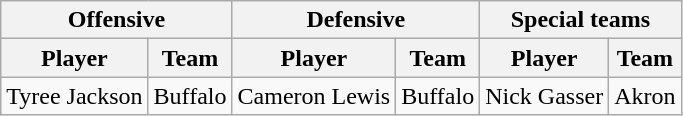<table class="wikitable" style="display: inline-table;">
<tr>
<th colspan="2">Offensive</th>
<th colspan="2">Defensive</th>
<th colspan="2">Special teams</th>
</tr>
<tr>
<th>Player</th>
<th>Team</th>
<th>Player</th>
<th>Team</th>
<th>Player</th>
<th>Team</th>
</tr>
<tr>
<td>Tyree Jackson</td>
<td>Buffalo</td>
<td>Cameron Lewis</td>
<td>Buffalo</td>
<td>Nick Gasser</td>
<td>Akron</td>
</tr>
</table>
